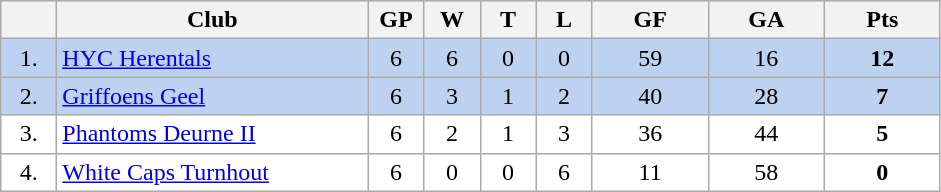<table class="wikitable">
<tr>
<th width="30"></th>
<th width="200">Club</th>
<th width="30">GP</th>
<th width="30">W</th>
<th width="30">T</th>
<th width="30">L</th>
<th width="70">GF</th>
<th width="70">GA</th>
<th width="70">Pts</th>
</tr>
<tr bgcolor="#BCD2EE" align="center">
<td>1.</td>
<td align="left"><a href='#'>HYC Herentals</a></td>
<td>6</td>
<td>6</td>
<td>0</td>
<td>0</td>
<td>59</td>
<td>16</td>
<td><strong>12</strong></td>
</tr>
<tr bgcolor="#BCD2EE" align="center">
<td>2.</td>
<td align="left"><a href='#'>Griffoens Geel</a></td>
<td>6</td>
<td>3</td>
<td>1</td>
<td>2</td>
<td>40</td>
<td>28</td>
<td><strong>7</strong></td>
</tr>
<tr bgcolor="#FFFFFF" align="center">
<td>3.</td>
<td align="left"><a href='#'>Phantoms Deurne II</a></td>
<td>6</td>
<td>2</td>
<td>1</td>
<td>3</td>
<td>36</td>
<td>44</td>
<td><strong>5</strong></td>
</tr>
<tr bgcolor="#FFFFFF" align="center">
<td>4.</td>
<td align="left"><a href='#'>White Caps Turnhout</a></td>
<td>6</td>
<td>0</td>
<td>0</td>
<td>6</td>
<td>11</td>
<td>58</td>
<td><strong>0</strong></td>
</tr>
</table>
